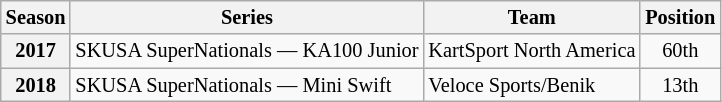<table class="wikitable" style="font-size: 85%; text-align:center">
<tr>
<th>Season</th>
<th>Series</th>
<th>Team</th>
<th>Position</th>
</tr>
<tr>
<th>2017</th>
<td align="left">SKUSA SuperNationals — KA100 Junior</td>
<td align="left">KartSport North America</td>
<td>60th</td>
</tr>
<tr>
<th>2018</th>
<td align="left">SKUSA SuperNationals — Mini Swift</td>
<td align="left">Veloce Sports/Benik</td>
<td>13th</td>
</tr>
</table>
